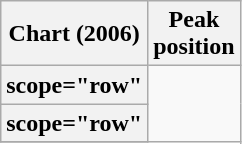<table class="wikitable sortable plainrowheaders">
<tr>
<th>Chart (2006)</th>
<th>Peak<br>position</th>
</tr>
<tr>
<th>scope="row" </th>
</tr>
<tr>
<th>scope="row" </th>
</tr>
<tr>
</tr>
</table>
